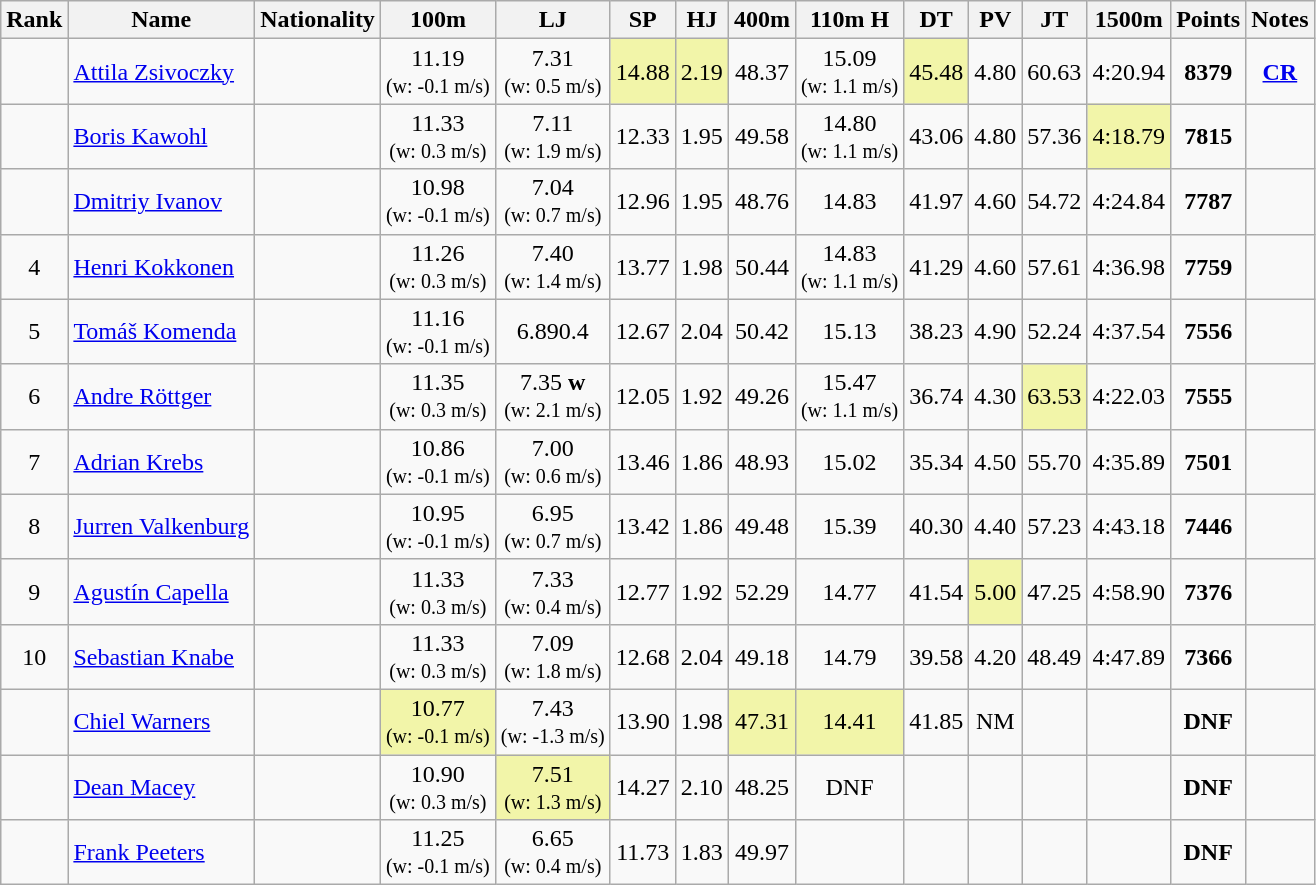<table class="wikitable sortable" style="text-align:center">
<tr>
<th>Rank</th>
<th>Name</th>
<th>Nationality</th>
<th>100m</th>
<th>LJ</th>
<th>SP</th>
<th>HJ</th>
<th>400m</th>
<th>110m H</th>
<th>DT</th>
<th>PV</th>
<th>JT</th>
<th>1500m</th>
<th>Points</th>
<th>Notes</th>
</tr>
<tr>
<td></td>
<td align=left><a href='#'>Attila Zsivoczky</a></td>
<td align=left></td>
<td>11.19<br><small>(w: -0.1 m/s)</small></td>
<td>7.31<br><small>(w: 0.5 m/s)</small></td>
<td bgcolor=#F2F5A9>14.88</td>
<td bgcolor=#F2F5A9>2.19</td>
<td>48.37</td>
<td>15.09<br><small>(w: 1.1 m/s)</small></td>
<td bgcolor=#F2F5A9>45.48</td>
<td>4.80</td>
<td>60.63</td>
<td>4:20.94</td>
<td><strong>8379</strong></td>
<td><strong><a href='#'>CR</a></strong></td>
</tr>
<tr>
<td></td>
<td align=left><a href='#'>Boris Kawohl</a></td>
<td align=left></td>
<td>11.33<br><small>(w: 0.3 m/s)</small></td>
<td>7.11<br><small>(w: 1.9 m/s)</small></td>
<td>12.33</td>
<td>1.95</td>
<td>49.58</td>
<td>14.80<br><small>(w: 1.1 m/s)</small></td>
<td>43.06</td>
<td>4.80</td>
<td>57.36</td>
<td bgcolor=#F2F5A9>4:18.79</td>
<td><strong>7815</strong></td>
<td></td>
</tr>
<tr>
<td></td>
<td align=left><a href='#'>Dmitriy Ivanov</a></td>
<td align=left></td>
<td>10.98<br><small>(w: -0.1 m/s)</small></td>
<td>7.04<br><small>(w: 0.7 m/s)</small></td>
<td>12.96</td>
<td>1.95</td>
<td>48.76</td>
<td>14.83</td>
<td>41.97</td>
<td>4.60</td>
<td>54.72</td>
<td>4:24.84</td>
<td><strong>7787</strong></td>
<td></td>
</tr>
<tr>
<td>4</td>
<td align=left><a href='#'>Henri Kokkonen</a></td>
<td align=left></td>
<td>11.26<br><small>(w: 0.3 m/s)</small></td>
<td>7.40<br><small>(w: 1.4 m/s)</small></td>
<td>13.77</td>
<td>1.98</td>
<td>50.44</td>
<td>14.83<br><small>(w: 1.1 m/s)</small></td>
<td>41.29</td>
<td>4.60</td>
<td>57.61</td>
<td>4:36.98</td>
<td><strong>7759</strong></td>
<td></td>
</tr>
<tr>
<td>5</td>
<td align=left><a href='#'>Tomáš Komenda</a></td>
<td align=left></td>
<td>11.16<br><small>(w: -0.1 m/s)</small></td>
<td>6.890.4</td>
<td>12.67</td>
<td>2.04</td>
<td>50.42</td>
<td>15.13</td>
<td>38.23</td>
<td>4.90</td>
<td>52.24</td>
<td>4:37.54</td>
<td><strong>7556</strong></td>
<td></td>
</tr>
<tr>
<td>6</td>
<td align=left><a href='#'>Andre Röttger</a></td>
<td align=left></td>
<td>11.35<br><small>(w: 0.3 m/s)</small></td>
<td>7.35 <strong>w</strong><br><small>(w: 2.1 m/s)</small></td>
<td>12.05</td>
<td>1.92</td>
<td>49.26</td>
<td>15.47<br><small>(w: 1.1 m/s)</small></td>
<td>36.74</td>
<td>4.30</td>
<td bgcolor=#F2F5A9>63.53</td>
<td>4:22.03</td>
<td><strong>7555</strong></td>
<td></td>
</tr>
<tr>
<td>7</td>
<td align=left><a href='#'>Adrian Krebs</a></td>
<td align=left></td>
<td>10.86<br><small>(w: -0.1 m/s)</small></td>
<td>7.00<br><small>(w: 0.6 m/s)</small></td>
<td>13.46</td>
<td>1.86</td>
<td>48.93</td>
<td>15.02</td>
<td>35.34</td>
<td>4.50</td>
<td>55.70</td>
<td>4:35.89</td>
<td><strong>7501</strong></td>
<td></td>
</tr>
<tr>
<td>8</td>
<td align=left><a href='#'>Jurren Valkenburg</a></td>
<td align=left></td>
<td>10.95<br><small>(w: -0.1 m/s)</small></td>
<td>6.95<br><small>(w: 0.7 m/s)</small></td>
<td>13.42</td>
<td>1.86</td>
<td>49.48</td>
<td>15.39</td>
<td>40.30</td>
<td>4.40</td>
<td>57.23</td>
<td>4:43.18</td>
<td><strong>7446</strong></td>
<td></td>
</tr>
<tr>
<td>9</td>
<td align=left><a href='#'>Agustín Capella</a></td>
<td align=left></td>
<td>11.33<br><small>(w: 0.3 m/s)</small></td>
<td>7.33<br><small>(w: 0.4 m/s)</small></td>
<td>12.77</td>
<td>1.92</td>
<td>52.29</td>
<td>14.77</td>
<td>41.54</td>
<td bgcolor=#F2F5A9>5.00</td>
<td>47.25</td>
<td>4:58.90</td>
<td><strong>7376</strong></td>
<td></td>
</tr>
<tr>
<td>10</td>
<td align=left><a href='#'>Sebastian Knabe</a></td>
<td align=left></td>
<td>11.33<br><small>(w: 0.3 m/s)</small></td>
<td>7.09<br><small>(w: 1.8 m/s)</small></td>
<td>12.68</td>
<td>2.04</td>
<td>49.18</td>
<td>14.79</td>
<td>39.58</td>
<td>4.20</td>
<td>48.49</td>
<td>4:47.89</td>
<td><strong>7366</strong></td>
<td></td>
</tr>
<tr>
<td></td>
<td align=left><a href='#'>Chiel Warners</a></td>
<td align=left></td>
<td bgcolor=#F2F5A9>10.77<br><small>(w: -0.1 m/s)</small></td>
<td>7.43<br><small>(w: -1.3 m/s)</small></td>
<td>13.90</td>
<td>1.98</td>
<td bgcolor=#F2F5A9>47.31</td>
<td bgcolor=#F2F5A9>14.41</td>
<td>41.85</td>
<td>NM</td>
<td></td>
<td></td>
<td><strong>DNF</strong></td>
<td></td>
</tr>
<tr>
<td></td>
<td align=left><a href='#'>Dean Macey</a></td>
<td align=left></td>
<td>10.90<br><small>(w: 0.3 m/s)</small></td>
<td bgcolor=#F2F5A9>7.51<br><small>(w: 1.3 m/s)</small></td>
<td>14.27</td>
<td>2.10</td>
<td>48.25</td>
<td>DNF</td>
<td></td>
<td></td>
<td></td>
<td></td>
<td><strong>DNF</strong></td>
<td></td>
</tr>
<tr>
<td></td>
<td align=left><a href='#'>Frank Peeters</a></td>
<td align=left></td>
<td>11.25<br><small>(w: -0.1 m/s)</small></td>
<td>6.65<br><small>(w: 0.4 m/s)</small></td>
<td>11.73</td>
<td>1.83</td>
<td>49.97</td>
<td></td>
<td></td>
<td></td>
<td></td>
<td></td>
<td><strong>DNF</strong></td>
<td></td>
</tr>
</table>
